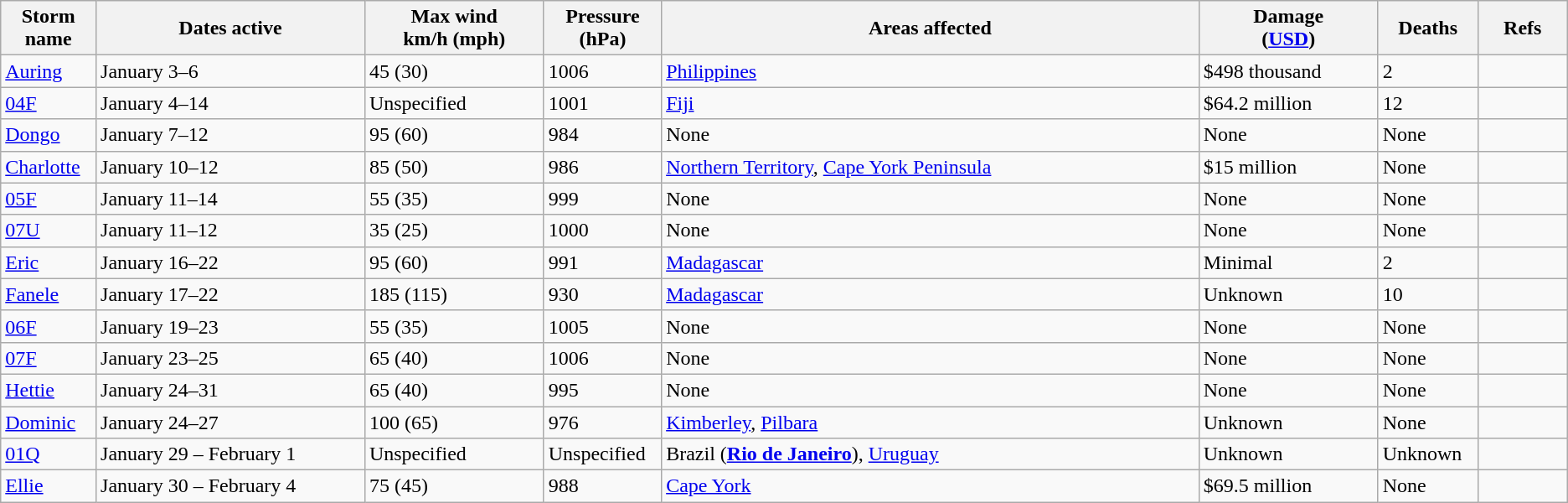<table class="wikitable sortable">
<tr>
<th width="5%">Storm name</th>
<th width="15%">Dates active</th>
<th width="10%">Max wind<br>km/h (mph)</th>
<th width="5%">Pressure<br>(hPa)</th>
<th width="30%">Areas affected</th>
<th width="10%">Damage<br>(<a href='#'>USD</a>)</th>
<th width="5%">Deaths</th>
<th width="5%">Refs</th>
</tr>
<tr>
<td><a href='#'>Auring</a></td>
<td>January 3–6</td>
<td>45 (30)</td>
<td>1006</td>
<td><a href='#'>Philippines</a></td>
<td>$498 thousand</td>
<td>2</td>
<td></td>
</tr>
<tr>
<td><a href='#'>04F</a></td>
<td>January 4–14</td>
<td>Unspecified</td>
<td>1001</td>
<td><a href='#'>Fiji</a></td>
<td>$64.2 million</td>
<td>12</td>
<td></td>
</tr>
<tr>
<td><a href='#'>Dongo</a></td>
<td>January 7–12</td>
<td>95 (60)</td>
<td>984</td>
<td>None</td>
<td>None</td>
<td>None</td>
<td></td>
</tr>
<tr>
<td><a href='#'>Charlotte</a></td>
<td>January 10–12</td>
<td>85 (50)</td>
<td>986</td>
<td><a href='#'>Northern Territory</a>, <a href='#'>Cape York Peninsula</a></td>
<td>$15 million</td>
<td>None</td>
<td></td>
</tr>
<tr>
<td><a href='#'>05F</a></td>
<td>January 11–14</td>
<td>55 (35)</td>
<td>999</td>
<td>None</td>
<td>None</td>
<td>None</td>
<td></td>
</tr>
<tr>
<td><a href='#'>07U</a></td>
<td>January 11–12</td>
<td>35 (25)</td>
<td>1000</td>
<td>None</td>
<td>None</td>
<td>None</td>
<td></td>
</tr>
<tr>
<td><a href='#'>Eric</a></td>
<td>January 16–22</td>
<td>95 (60)</td>
<td>991</td>
<td><a href='#'>Madagascar</a></td>
<td>Minimal</td>
<td>2</td>
<td></td>
</tr>
<tr>
<td><a href='#'>Fanele</a></td>
<td>January 17–22</td>
<td>185 (115)</td>
<td>930</td>
<td><a href='#'>Madagascar</a></td>
<td>Unknown</td>
<td>10</td>
<td></td>
</tr>
<tr>
<td><a href='#'>06F</a></td>
<td>January 19–23</td>
<td>55 (35)</td>
<td>1005</td>
<td>None</td>
<td>None</td>
<td>None</td>
<td></td>
</tr>
<tr>
<td><a href='#'>07F</a></td>
<td>January 23–25</td>
<td>65 (40)</td>
<td>1006</td>
<td>None</td>
<td>None</td>
<td>None</td>
<td></td>
</tr>
<tr>
<td><a href='#'>Hettie</a></td>
<td>January 24–31</td>
<td>65 (40)</td>
<td>995</td>
<td>None</td>
<td>None</td>
<td>None</td>
<td></td>
</tr>
<tr>
<td><a href='#'>Dominic</a></td>
<td>January 24–27</td>
<td>100 (65)</td>
<td>976</td>
<td><a href='#'>Kimberley</a>, <a href='#'>Pilbara</a></td>
<td>Unknown</td>
<td>None</td>
<td></td>
</tr>
<tr>
<td><a href='#'>01Q</a></td>
<td>January 29 – February 1</td>
<td>Unspecified</td>
<td>Unspecified</td>
<td>Brazil (<strong><a href='#'>Rio de Janeiro</a></strong>), <a href='#'>Uruguay</a></td>
<td>Unknown</td>
<td>Unknown</td>
<td></td>
</tr>
<tr>
<td><a href='#'>Ellie</a></td>
<td>January 30 – February 4</td>
<td>75 (45)</td>
<td>988</td>
<td><a href='#'>Cape York</a></td>
<td>$69.5 million</td>
<td>None</td>
<td></td>
</tr>
</table>
